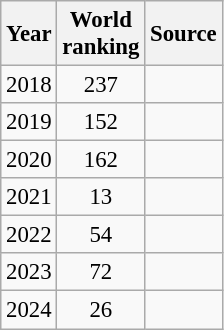<table class="wikitable" style="text-align:center; font-size: 95%;">
<tr>
<th>Year</th>
<th>World<br>ranking</th>
<th>Source</th>
</tr>
<tr>
<td>2018</td>
<td>237</td>
<td></td>
</tr>
<tr>
<td>2019</td>
<td>152</td>
<td></td>
</tr>
<tr>
<td>2020</td>
<td>162</td>
<td></td>
</tr>
<tr>
<td>2021</td>
<td>13</td>
<td></td>
</tr>
<tr>
<td>2022</td>
<td>54</td>
<td></td>
</tr>
<tr>
<td>2023</td>
<td>72</td>
<td></td>
</tr>
<tr>
<td>2024</td>
<td>26</td>
<td></td>
</tr>
</table>
